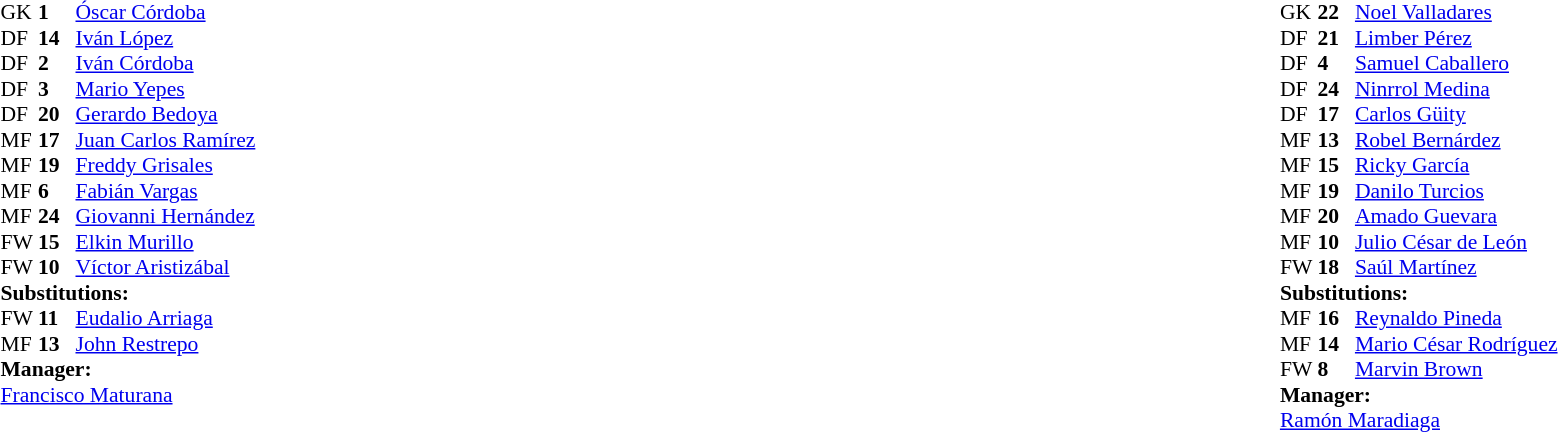<table width="100%">
<tr>
<td valign="top" width="50%"><br><table style="font-size: 90%" cellspacing="0" cellpadding="0">
<tr>
<th width=25></th>
<th width=25></th>
</tr>
<tr>
<td>GK</td>
<td><strong>1</strong></td>
<td><a href='#'>Óscar Córdoba</a></td>
</tr>
<tr>
<td>DF</td>
<td><strong>14</strong></td>
<td><a href='#'>Iván López</a></td>
</tr>
<tr>
<td>DF</td>
<td><strong>2</strong></td>
<td><a href='#'>Iván Córdoba</a></td>
</tr>
<tr>
<td>DF</td>
<td><strong>3</strong></td>
<td><a href='#'>Mario Yepes</a></td>
</tr>
<tr>
<td>DF</td>
<td><strong>20</strong></td>
<td><a href='#'>Gerardo Bedoya</a></td>
</tr>
<tr>
<td>MF</td>
<td><strong>17</strong></td>
<td><a href='#'>Juan Carlos Ramírez</a> </td>
<td></td>
</tr>
<tr>
<td>MF</td>
<td><strong>19</strong></td>
<td><a href='#'>Freddy Grisales</a></td>
</tr>
<tr>
<td>MF</td>
<td><strong>6</strong></td>
<td><a href='#'>Fabián Vargas</a></td>
</tr>
<tr>
<td>MF</td>
<td><strong>24</strong></td>
<td><a href='#'>Giovanni Hernández</a></td>
</tr>
<tr>
<td>FW</td>
<td><strong>15</strong></td>
<td><a href='#'>Elkin Murillo</a></td>
<td></td>
<td></td>
</tr>
<tr>
<td>FW</td>
<td><strong>10</strong></td>
<td><a href='#'>Víctor Aristizábal</a></td>
<td></td>
<td></td>
</tr>
<tr>
<td colspan=3><strong>Substitutions:</strong></td>
</tr>
<tr>
<td>FW</td>
<td><strong>11</strong></td>
<td><a href='#'>Eudalio Arriaga</a></td>
<td></td>
<td></td>
</tr>
<tr>
<td>MF</td>
<td><strong>13</strong></td>
<td><a href='#'>John Restrepo</a></td>
<td></td>
<td></td>
</tr>
<tr>
<td colspan=3><strong>Manager:</strong></td>
</tr>
<tr>
<td colspan="4"><a href='#'>Francisco Maturana</a></td>
</tr>
</table>
</td>
<td valign="top"></td>
<td valign="top" width="50%"><br><table style="font-size: 90%" cellspacing="0" cellpadding="0" align="center">
<tr>
<th width=25></th>
<th width=25></th>
</tr>
<tr>
<td>GK</td>
<td><strong>22</strong></td>
<td><a href='#'>Noel Valladares</a></td>
</tr>
<tr>
<td>DF</td>
<td><strong>21</strong></td>
<td><a href='#'>Limber Pérez</a></td>
<td></td>
</tr>
<tr>
<td>DF</td>
<td><strong>4</strong></td>
<td><a href='#'>Samuel Caballero</a></td>
</tr>
<tr>
<td>DF</td>
<td><strong>24</strong></td>
<td><a href='#'>Ninrrol Medina</a></td>
</tr>
<tr>
<td>DF</td>
<td><strong>17</strong></td>
<td><a href='#'>Carlos Güity</a></td>
</tr>
<tr>
<td>MF</td>
<td><strong>13</strong></td>
<td><a href='#'>Robel Bernárdez</a></td>
</tr>
<tr>
<td>MF</td>
<td><strong>15</strong></td>
<td><a href='#'>Ricky García</a></td>
<td></td>
<td></td>
</tr>
<tr>
<td>MF</td>
<td><strong>19</strong></td>
<td><a href='#'>Danilo Turcios</a></td>
<td></td>
<td></td>
</tr>
<tr>
<td>MF</td>
<td><strong>20</strong></td>
<td><a href='#'>Amado Guevara</a></td>
<td></td>
</tr>
<tr>
<td>MF</td>
<td><strong>10</strong></td>
<td><a href='#'>Julio César de León</a></td>
<td></td>
</tr>
<tr>
<td>FW</td>
<td><strong>18</strong></td>
<td><a href='#'>Saúl Martínez</a></td>
<td></td>
<td></td>
</tr>
<tr>
<td colspan=3><strong>Substitutions:</strong></td>
</tr>
<tr>
<td>MF</td>
<td><strong>16</strong></td>
<td><a href='#'>Reynaldo Pineda</a></td>
<td></td>
<td></td>
</tr>
<tr>
<td>MF</td>
<td><strong>14</strong></td>
<td><a href='#'>Mario César Rodríguez</a></td>
<td></td>
<td></td>
</tr>
<tr>
<td>FW</td>
<td><strong>8</strong></td>
<td><a href='#'>Marvin Brown</a></td>
<td></td>
<td></td>
</tr>
<tr>
<td colspan=3><strong>Manager:</strong></td>
</tr>
<tr>
<td colspan=3><a href='#'>Ramón Maradiaga</a></td>
</tr>
</table>
</td>
</tr>
</table>
